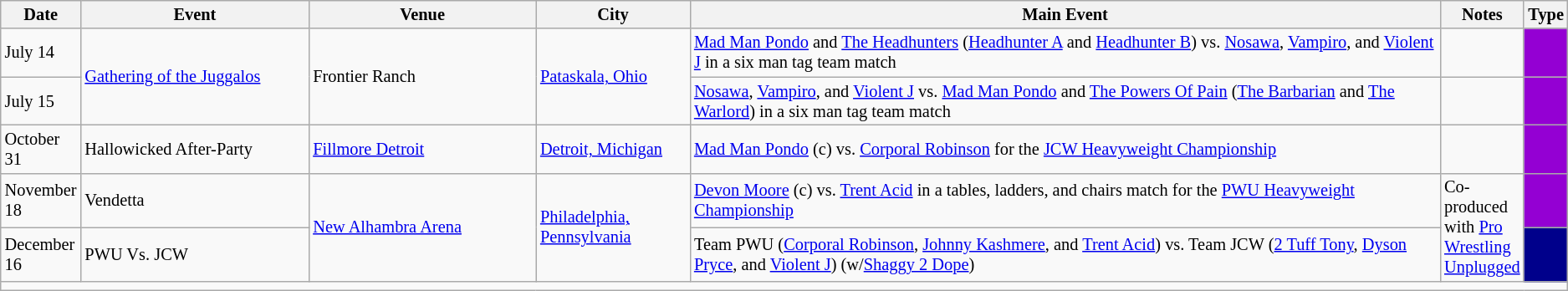<table class="sortable wikitable succession-box" style="font-size:85%;">
<tr>
<th scope="col" style="width:5%;">Date</th>
<th scope="col" style="width:15%;">Event</th>
<th scope="col" style="width:15%;">Venue</th>
<th scope="col" style="width:10%;">City</th>
<th scope="col" style="width:50%;">Main Event</th>
<th scope="col" style="width:10%;">Notes</th>
<th scope="col" style="width:1%;">Type</th>
</tr>
<tr>
<td>July 14</td>
<td rowspan=2><a href='#'>Gathering of the Juggalos</a></td>
<td rowspan=2>Frontier Ranch</td>
<td rowspan=2><a href='#'>Pataskala, Ohio</a></td>
<td><a href='#'>Mad Man Pondo</a> and <a href='#'>The Headhunters</a> (<a href='#'>Headhunter A</a> and <a href='#'>Headhunter B</a>) vs. <a href='#'>Nosawa</a>, <a href='#'>Vampiro</a>, and <a href='#'>Violent J</a> in a six man tag team match</td>
<td></td>
<td style="background: darkviolet"></td>
</tr>
<tr>
<td>July 15</td>
<td><a href='#'>Nosawa</a>, <a href='#'>Vampiro</a>, and <a href='#'>Violent J</a> vs. <a href='#'>Mad Man Pondo</a> and <a href='#'>The Powers Of Pain</a> (<a href='#'>The Barbarian</a> and <a href='#'>The Warlord</a>) in a six man tag team match</td>
<td></td>
<td style="background: darkviolet"></td>
</tr>
<tr>
<td>October 31</td>
<td>Hallowicked After-Party</td>
<td><a href='#'>Fillmore Detroit</a></td>
<td><a href='#'>Detroit, Michigan</a></td>
<td><a href='#'>Mad Man Pondo</a> (c) vs. <a href='#'>Corporal Robinson</a> for the <a href='#'>JCW Heavyweight Championship</a></td>
<td></td>
<td style="background: darkviolet"></td>
</tr>
<tr>
<td>November 18</td>
<td>Vendetta</td>
<td rowspan=2><a href='#'>New Alhambra Arena</a></td>
<td rowspan=2><a href='#'>Philadelphia, Pennsylvania</a></td>
<td><a href='#'>Devon Moore</a> (c) vs. <a href='#'>Trent Acid</a> in a tables, ladders, and chairs match for the <a href='#'>PWU Heavyweight Championship</a></td>
<td rowspan=2>Co-produced with <a href='#'>Pro Wrestling Unplugged</a></td>
<td style="background: darkviolet"></td>
</tr>
<tr>
<td>December 16</td>
<td>PWU Vs. JCW</td>
<td>Team PWU (<a href='#'>Corporal Robinson</a>, <a href='#'>Johnny Kashmere</a>, and <a href='#'>Trent Acid</a>) vs. Team JCW (<a href='#'>2 Tuff Tony</a>, <a href='#'>Dyson Pryce</a>, and <a href='#'>Violent J</a>) (w/<a href='#'>Shaggy 2 Dope</a>)</td>
<td style="background: darkblue"></td>
</tr>
<tr>
<td colspan="7"></td>
</tr>
</table>
